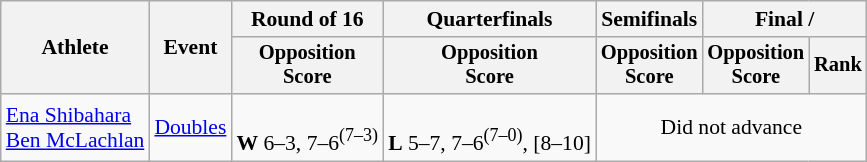<table class=wikitable style=font-size:90%>
<tr>
<th rowspan=2>Athlete</th>
<th rowspan=2>Event</th>
<th>Round of 16</th>
<th>Quarterfinals</th>
<th>Semifinals</th>
<th colspan=2>Final / </th>
</tr>
<tr style=font-size:95%>
<th>Opposition<br>Score</th>
<th>Opposition<br>Score</th>
<th>Opposition<br>Score</th>
<th>Opposition<br>Score</th>
<th>Rank</th>
</tr>
<tr align=center>
<td align=left><a href='#'>Ena Shibahara</a><br><a href='#'>Ben McLachlan</a></td>
<td align=left><a href='#'>Doubles</a></td>
<td><br><strong>W</strong> 6–3, 7–6<sup>(7–3)</sup></td>
<td><br><strong>L</strong> 5–7, 7–6<sup>(7–0)</sup>, [8–10]</td>
<td colspan=3>Did not advance</td>
</tr>
</table>
